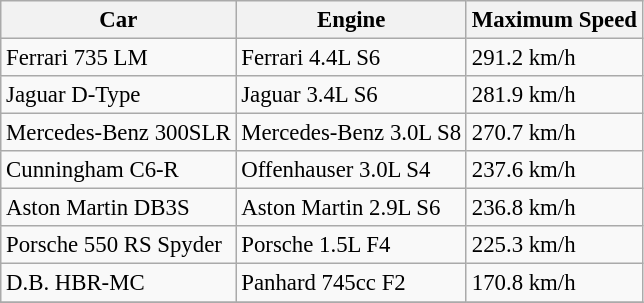<table class="wikitable" style="font-size: 95%;">
<tr>
<th>Car</th>
<th>Engine</th>
<th>Maximum Speed</th>
</tr>
<tr>
<td>Ferrari 735 LM</td>
<td>Ferrari 4.4L S6</td>
<td>291.2 km/h</td>
</tr>
<tr>
<td>Jaguar D-Type</td>
<td>Jaguar 3.4L S6</td>
<td>281.9 km/h</td>
</tr>
<tr>
<td>Mercedes-Benz 300SLR</td>
<td>Mercedes-Benz 3.0L S8</td>
<td>270.7 km/h</td>
</tr>
<tr>
<td>Cunningham C6-R</td>
<td>Offenhauser 3.0L S4</td>
<td>237.6 km/h</td>
</tr>
<tr>
<td>Aston Martin DB3S</td>
<td>Aston Martin 2.9L S6</td>
<td>236.8 km/h</td>
</tr>
<tr>
<td>Porsche 550 RS Spyder</td>
<td>Porsche 1.5L F4</td>
<td>225.3 km/h</td>
</tr>
<tr>
<td>D.B. HBR-MC</td>
<td>Panhard 745cc F2</td>
<td>170.8 km/h</td>
</tr>
<tr>
</tr>
</table>
